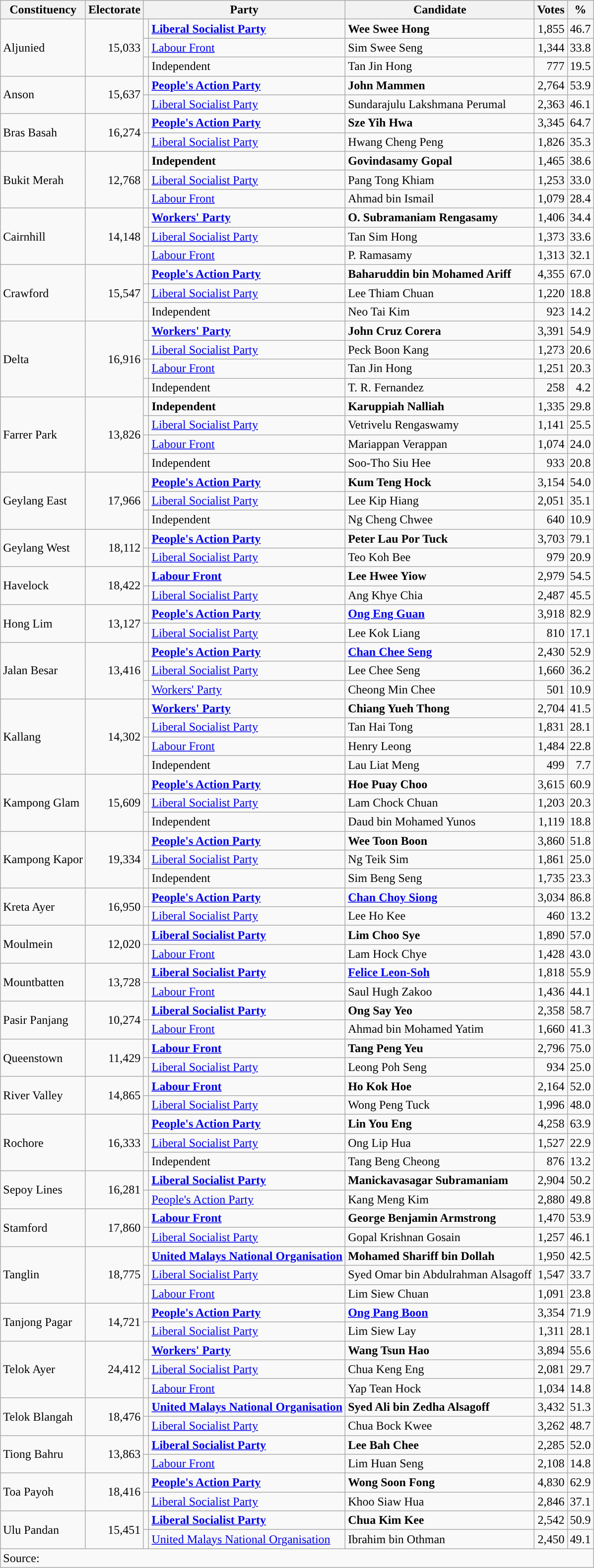<table class="wikitable sortable">
<tr>
<th>Constituency</th>
<th>Electorate</th>
<th colspan="2">Party</th>
<th>Candidate</th>
<th>Votes</th>
<th>%</th>
</tr>
<tr>
<td rowspan="3">Aljunied</td>
<td rowspan="3" align=right>15,033</td>
<td></td>
<td><strong><a href='#'>Liberal Socialist Party</a></strong></td>
<td><strong>Wee Swee Hong</strong></td>
<td align=right>1,855</td>
<td align=right>46.7</td>
</tr>
<tr>
<td></td>
<td><a href='#'>Labour Front</a></td>
<td>Sim Swee Seng</td>
<td align=right>1,344</td>
<td align=right>33.8</td>
</tr>
<tr>
<td></td>
<td>Independent</td>
<td>Tan Jin Hong</td>
<td align=right>777</td>
<td align=right>19.5</td>
</tr>
<tr>
<td rowspan="2">Anson</td>
<td rowspan="2" align=right>15,637</td>
<td></td>
<td><strong><a href='#'>People's Action Party</a></strong></td>
<td><strong>John Mammen</strong></td>
<td align=right>2,764</td>
<td align=right>53.9</td>
</tr>
<tr>
<td></td>
<td><a href='#'>Liberal Socialist Party</a></td>
<td>Sundarajulu Lakshmana Perumal</td>
<td align=right>2,363</td>
<td align=right>46.1</td>
</tr>
<tr>
<td rowspan="2">Bras Basah</td>
<td rowspan="2" align=right>16,274</td>
<td></td>
<td><strong><a href='#'>People's Action Party</a></strong></td>
<td><strong>Sze Yih Hwa</strong></td>
<td align=right>3,345</td>
<td align=right>64.7</td>
</tr>
<tr>
<td></td>
<td><a href='#'>Liberal Socialist Party</a></td>
<td>Hwang Cheng Peng</td>
<td align=right>1,826</td>
<td align=right>35.3</td>
</tr>
<tr>
<td rowspan="3">Bukit Merah</td>
<td rowspan="3" align=right>12,768</td>
<td></td>
<td><strong>Independent</strong></td>
<td><strong>Govindasamy Gopal</strong></td>
<td align=right>1,465</td>
<td align=right>38.6</td>
</tr>
<tr>
<td></td>
<td><a href='#'>Liberal Socialist Party</a></td>
<td>Pang Tong Khiam</td>
<td align=right>1,253</td>
<td align=right>33.0</td>
</tr>
<tr>
<td></td>
<td><a href='#'>Labour Front</a></td>
<td>Ahmad bin Ismail</td>
<td align=right>1,079</td>
<td align=right>28.4</td>
</tr>
<tr>
<td rowspan="3">Cairnhill</td>
<td rowspan="3" align=right>14,148</td>
<td></td>
<td><strong><a href='#'>Workers' Party</a></strong></td>
<td><strong>O. Subramaniam Rengasamy</strong></td>
<td align=right>1,406</td>
<td align=right>34.4</td>
</tr>
<tr>
<td></td>
<td><a href='#'>Liberal Socialist Party</a></td>
<td>Tan Sim Hong</td>
<td align=right>1,373</td>
<td align=right>33.6</td>
</tr>
<tr>
<td></td>
<td><a href='#'>Labour Front</a></td>
<td>P. Ramasamy</td>
<td align=right>1,313</td>
<td align=right>32.1</td>
</tr>
<tr>
<td rowspan="3">Crawford</td>
<td rowspan="3" align=right>15,547</td>
<td></td>
<td><strong><a href='#'>People's Action Party</a></strong></td>
<td><strong>Baharuddin bin Mohamed Ariff</strong></td>
<td align=right>4,355</td>
<td align=right>67.0</td>
</tr>
<tr>
<td></td>
<td><a href='#'>Liberal Socialist Party</a></td>
<td>Lee Thiam Chuan</td>
<td align=right>1,220</td>
<td align=right>18.8</td>
</tr>
<tr>
<td></td>
<td>Independent</td>
<td>Neo Tai Kim</td>
<td align=right>923</td>
<td align=right>14.2</td>
</tr>
<tr>
<td rowspan="4">Delta</td>
<td rowspan="4" align=right>16,916</td>
<td></td>
<td><strong><a href='#'>Workers' Party</a></strong></td>
<td><strong>John Cruz Corera</strong></td>
<td align=right>3,391</td>
<td align=right>54.9</td>
</tr>
<tr>
<td></td>
<td><a href='#'>Liberal Socialist Party</a></td>
<td>Peck Boon Kang</td>
<td align=right>1,273</td>
<td align=right>20.6</td>
</tr>
<tr>
<td></td>
<td><a href='#'>Labour Front</a></td>
<td>Tan Jin Hong</td>
<td align=right>1,251</td>
<td align=right>20.3</td>
</tr>
<tr>
<td></td>
<td>Independent</td>
<td>T. R. Fernandez</td>
<td align=right>258</td>
<td align=right>4.2</td>
</tr>
<tr>
<td rowspan="4">Farrer Park</td>
<td rowspan="4" align=right>13,826</td>
<td></td>
<td><strong>Independent</strong></td>
<td><strong>Karuppiah Nalliah</strong></td>
<td align=right>1,335</td>
<td align=right>29.8</td>
</tr>
<tr>
<td></td>
<td><a href='#'>Liberal Socialist Party</a></td>
<td>Vetrivelu Rengaswamy</td>
<td align=right>1,141</td>
<td align=right>25.5</td>
</tr>
<tr>
<td></td>
<td><a href='#'>Labour Front</a></td>
<td>Mariappan Verappan</td>
<td align=right>1,074</td>
<td align=right>24.0</td>
</tr>
<tr>
<td></td>
<td>Independent</td>
<td>Soo-Tho Siu Hee</td>
<td align=right>933</td>
<td align=right>20.8</td>
</tr>
<tr>
<td rowspan="3">Geylang East</td>
<td rowspan="3" align=right>17,966</td>
<td></td>
<td><strong><a href='#'>People's Action Party</a></strong></td>
<td><strong>Kum Teng Hock</strong></td>
<td align=right>3,154</td>
<td align=right>54.0</td>
</tr>
<tr>
<td></td>
<td><a href='#'>Liberal Socialist Party</a></td>
<td>Lee Kip Hiang</td>
<td align=right>2,051</td>
<td align=right>35.1</td>
</tr>
<tr>
<td></td>
<td>Independent</td>
<td>Ng Cheng Chwee</td>
<td align=right>640</td>
<td align=right>10.9</td>
</tr>
<tr>
<td rowspan="2">Geylang West</td>
<td rowspan="2" align=right>18,112</td>
<td></td>
<td><strong><a href='#'>People's Action Party</a></strong></td>
<td><strong>Peter Lau Por Tuck</strong></td>
<td align=right>3,703</td>
<td align=right>79.1</td>
</tr>
<tr>
<td></td>
<td><a href='#'>Liberal Socialist Party</a></td>
<td>Teo Koh Bee</td>
<td align=right>979</td>
<td align=right>20.9</td>
</tr>
<tr>
<td rowspan="2">Havelock</td>
<td rowspan="2" align=right>18,422</td>
<td></td>
<td><strong><a href='#'>Labour Front</a></strong></td>
<td><strong>Lee Hwee Yiow</strong></td>
<td align=right>2,979</td>
<td align=right>54.5</td>
</tr>
<tr>
<td></td>
<td><a href='#'>Liberal Socialist Party</a></td>
<td>Ang Khye Chia</td>
<td align=right>2,487</td>
<td align=right>45.5</td>
</tr>
<tr>
<td rowspan="2">Hong Lim</td>
<td rowspan="2" align=right>13,127</td>
<td></td>
<td><strong><a href='#'>People's Action Party</a></strong></td>
<td><strong><a href='#'>Ong Eng Guan</a></strong></td>
<td align=right>3,918</td>
<td align=right>82.9</td>
</tr>
<tr>
<td></td>
<td><a href='#'>Liberal Socialist Party</a></td>
<td>Lee Kok Liang</td>
<td align=right>810</td>
<td align=right>17.1</td>
</tr>
<tr>
<td rowspan="3">Jalan Besar</td>
<td rowspan="3" align=right>13,416</td>
<td></td>
<td><strong><a href='#'>People's Action Party</a></strong></td>
<td><strong><a href='#'>Chan Chee Seng</a></strong></td>
<td align=right>2,430</td>
<td align=right>52.9</td>
</tr>
<tr>
<td></td>
<td><a href='#'>Liberal Socialist Party</a></td>
<td>Lee Chee Seng</td>
<td align=right>1,660</td>
<td align=right>36.2</td>
</tr>
<tr>
<td></td>
<td><a href='#'>Workers' Party</a></td>
<td>Cheong Min Chee</td>
<td align=right>501</td>
<td align=right>10.9</td>
</tr>
<tr>
<td rowspan="4">Kallang</td>
<td rowspan="4" align=right>14,302</td>
<td></td>
<td><strong><a href='#'>Workers' Party</a></strong></td>
<td><strong>Chiang Yueh Thong</strong></td>
<td align=right>2,704</td>
<td align=right>41.5</td>
</tr>
<tr>
<td></td>
<td><a href='#'>Liberal Socialist Party</a></td>
<td>Tan Hai Tong</td>
<td align=right>1,831</td>
<td align=right>28.1</td>
</tr>
<tr>
<td></td>
<td><a href='#'>Labour Front</a></td>
<td>Henry Leong</td>
<td align=right>1,484</td>
<td align=right>22.8</td>
</tr>
<tr>
<td></td>
<td>Independent</td>
<td>Lau Liat Meng</td>
<td align=right>499</td>
<td align=right>7.7</td>
</tr>
<tr>
<td rowspan="3">Kampong Glam</td>
<td rowspan="3" align=right>15,609</td>
<td></td>
<td><strong><a href='#'>People's Action Party</a></strong></td>
<td><strong>Hoe Puay Choo</strong></td>
<td align=right>3,615</td>
<td align=right>60.9</td>
</tr>
<tr>
<td></td>
<td><a href='#'>Liberal Socialist Party</a></td>
<td>Lam Chock Chuan</td>
<td align=right>1,203</td>
<td align=right>20.3</td>
</tr>
<tr>
<td></td>
<td>Independent</td>
<td>Daud bin Mohamed Yunos</td>
<td align=right>1,119</td>
<td align=right>18.8</td>
</tr>
<tr>
<td rowspan="3">Kampong Kapor</td>
<td rowspan="3" align=right>19,334</td>
<td></td>
<td><strong><a href='#'>People's Action Party</a></strong></td>
<td><strong>Wee Toon Boon</strong></td>
<td align=right>3,860</td>
<td align=right>51.8</td>
</tr>
<tr>
<td></td>
<td><a href='#'>Liberal Socialist Party</a></td>
<td>Ng Teik Sim</td>
<td align=right>1,861</td>
<td align=right>25.0</td>
</tr>
<tr>
<td></td>
<td>Independent</td>
<td>Sim Beng Seng</td>
<td align=right>1,735</td>
<td align=right>23.3</td>
</tr>
<tr>
<td rowspan="2">Kreta Ayer</td>
<td rowspan="2" align=right>16,950</td>
<td></td>
<td><strong><a href='#'>People's Action Party</a></strong></td>
<td><strong><a href='#'>Chan Choy Siong</a></strong></td>
<td align=right>3,034</td>
<td align=right>86.8</td>
</tr>
<tr>
<td></td>
<td><a href='#'>Liberal Socialist Party</a></td>
<td>Lee Ho Kee</td>
<td align=right>460</td>
<td align=right>13.2</td>
</tr>
<tr>
<td rowspan="2">Moulmein</td>
<td rowspan="2" align=right>12,020</td>
<td></td>
<td><strong><a href='#'>Liberal Socialist Party</a></strong></td>
<td><strong>Lim Choo Sye</strong></td>
<td align=right>1,890</td>
<td align=right>57.0</td>
</tr>
<tr>
<td></td>
<td><a href='#'>Labour Front</a></td>
<td>Lam Hock Chye</td>
<td align=right>1,428</td>
<td align=right>43.0</td>
</tr>
<tr>
<td rowspan="2">Mountbatten</td>
<td rowspan="2" align=right>13,728</td>
<td></td>
<td><strong><a href='#'>Liberal Socialist Party</a></strong></td>
<td><strong><a href='#'>Felice Leon-Soh</a></strong></td>
<td align=right>1,818</td>
<td align=right>55.9</td>
</tr>
<tr>
<td></td>
<td><a href='#'>Labour Front</a></td>
<td>Saul Hugh Zakoo</td>
<td align=right>1,436</td>
<td align=right>44.1</td>
</tr>
<tr>
<td rowspan="2">Pasir Panjang</td>
<td rowspan="2" align=right>10,274</td>
<td></td>
<td><strong><a href='#'>Liberal Socialist Party</a></strong></td>
<td><strong>Ong Say Yeo</strong></td>
<td align=right>2,358</td>
<td align=right>58.7</td>
</tr>
<tr>
<td></td>
<td><a href='#'>Labour Front</a></td>
<td>Ahmad bin Mohamed Yatim</td>
<td align=right>1,660</td>
<td align=right>41.3</td>
</tr>
<tr>
<td rowspan="2">Queenstown</td>
<td rowspan="2" align=right>11,429</td>
<td></td>
<td><strong><a href='#'>Labour Front</a></strong></td>
<td><strong>Tang Peng Yeu</strong></td>
<td align=right>2,796</td>
<td align=right>75.0</td>
</tr>
<tr>
<td></td>
<td><a href='#'>Liberal Socialist Party</a></td>
<td>Leong Poh Seng</td>
<td align=right>934</td>
<td align=right>25.0</td>
</tr>
<tr>
<td rowspan="2">River Valley</td>
<td rowspan="2" align=right>14,865</td>
<td></td>
<td><strong><a href='#'>Labour Front</a></strong></td>
<td><strong>Ho Kok Hoe</strong></td>
<td align=right>2,164</td>
<td align=right>52.0</td>
</tr>
<tr>
<td></td>
<td><a href='#'>Liberal Socialist Party</a></td>
<td>Wong Peng Tuck</td>
<td align=right>1,996</td>
<td align=right>48.0</td>
</tr>
<tr>
<td rowspan="3">Rochore</td>
<td rowspan="3" align=right>16,333</td>
<td></td>
<td><strong><a href='#'>People's Action Party</a></strong></td>
<td><strong>Lin You Eng</strong></td>
<td align=right>4,258</td>
<td align=right>63.9</td>
</tr>
<tr>
<td></td>
<td><a href='#'>Liberal Socialist Party</a></td>
<td>Ong Lip Hua</td>
<td align=right>1,527</td>
<td align=right>22.9</td>
</tr>
<tr>
<td></td>
<td>Independent</td>
<td>Tang Beng Cheong</td>
<td align=right>876</td>
<td align=right>13.2</td>
</tr>
<tr>
<td rowspan="2">Sepoy Lines</td>
<td rowspan="2" align=right>16,281</td>
<td></td>
<td><strong><a href='#'>Liberal Socialist Party</a></strong></td>
<td><strong>Manickavasagar Subramaniam</strong></td>
<td align=right>2,904</td>
<td align=right>50.2</td>
</tr>
<tr>
<td></td>
<td><a href='#'>People's Action Party</a></td>
<td>Kang Meng Kim</td>
<td align=right>2,880</td>
<td align=right>49.8</td>
</tr>
<tr>
<td rowspan="2">Stamford</td>
<td rowspan="2" align=right>17,860</td>
<td></td>
<td><strong><a href='#'>Labour Front</a></strong></td>
<td><strong>George Benjamin Armstrong</strong></td>
<td align=right>1,470</td>
<td align=right>53.9</td>
</tr>
<tr>
<td></td>
<td><a href='#'>Liberal Socialist Party</a></td>
<td>Gopal Krishnan Gosain</td>
<td align=right>1,257</td>
<td align=right>46.1</td>
</tr>
<tr>
<td rowspan="3">Tanglin</td>
<td rowspan="3" align=right>18,775</td>
<td></td>
<td><strong><a href='#'>United Malays National Organisation</a></strong></td>
<td><strong>Mohamed Shariff bin Dollah</strong></td>
<td align=right>1,950</td>
<td align=right>42.5</td>
</tr>
<tr>
<td></td>
<td><a href='#'>Liberal Socialist Party</a></td>
<td>Syed Omar bin Abdulrahman Alsagoff</td>
<td align=right>1,547</td>
<td align=right>33.7</td>
</tr>
<tr>
<td></td>
<td><a href='#'>Labour Front</a></td>
<td>Lim Siew Chuan</td>
<td align=right>1,091</td>
<td align=right>23.8</td>
</tr>
<tr>
<td rowspan="2">Tanjong Pagar</td>
<td rowspan="2" align=right>14,721</td>
<td></td>
<td><strong><a href='#'>People's Action Party</a></strong></td>
<td><strong><a href='#'>Ong Pang Boon</a></strong></td>
<td align=right>3,354</td>
<td align=right>71.9</td>
</tr>
<tr>
<td></td>
<td><a href='#'>Liberal Socialist Party</a></td>
<td>Lim Siew Lay</td>
<td align=right>1,311</td>
<td align=right>28.1</td>
</tr>
<tr>
<td rowspan="3">Telok Ayer</td>
<td rowspan="3" align=right>24,412</td>
<td></td>
<td><strong><a href='#'>Workers' Party</a></strong></td>
<td><strong>Wang Tsun Hao</strong></td>
<td align=right>3,894</td>
<td align=right>55.6</td>
</tr>
<tr>
<td></td>
<td><a href='#'>Liberal Socialist Party</a></td>
<td>Chua Keng Eng</td>
<td align=right>2,081</td>
<td align=right>29.7</td>
</tr>
<tr>
<td></td>
<td><a href='#'>Labour Front</a></td>
<td>Yap Tean Hock</td>
<td align=right>1,034</td>
<td align=right>14.8</td>
</tr>
<tr>
<td rowspan="2">Telok Blangah</td>
<td rowspan="2" align=right>18,476</td>
<td></td>
<td><strong><a href='#'>United Malays National Organisation</a></strong></td>
<td><strong>Syed Ali bin Zedha Alsagoff</strong></td>
<td align=right>3,432</td>
<td align=right>51.3</td>
</tr>
<tr>
<td></td>
<td><a href='#'>Liberal Socialist Party</a></td>
<td>Chua Bock Kwee</td>
<td align=right>3,262</td>
<td align=right>48.7</td>
</tr>
<tr>
<td rowspan="2">Tiong Bahru</td>
<td rowspan="2" align=right>13,863</td>
<td></td>
<td><strong><a href='#'>Liberal Socialist Party</a></strong></td>
<td><strong>Lee Bah Chee</strong></td>
<td align=right>2,285</td>
<td align=right>52.0</td>
</tr>
<tr>
<td></td>
<td><a href='#'>Labour Front</a></td>
<td>Lim Huan Seng</td>
<td align=right>2,108</td>
<td align=right>14.8</td>
</tr>
<tr>
<td rowspan="2">Toa Payoh</td>
<td rowspan="2" align=right>18,416</td>
<td></td>
<td><strong><a href='#'>People's Action Party</a></strong></td>
<td><strong>Wong Soon Fong</strong></td>
<td align=right>4,830</td>
<td align=right>62.9</td>
</tr>
<tr>
<td></td>
<td><a href='#'>Liberal Socialist Party</a></td>
<td>Khoo Siaw Hua</td>
<td align=right>2,846</td>
<td align=right>37.1</td>
</tr>
<tr>
<td rowspan="2">Ulu Pandan</td>
<td rowspan="2" align=right>15,451</td>
<td></td>
<td><strong><a href='#'>Liberal Socialist Party</a></strong></td>
<td><strong>Chua Kim Kee</strong></td>
<td align=right>2,542</td>
<td align=right>50.9</td>
</tr>
<tr>
<td></td>
<td><a href='#'>United Malays National Organisation</a></td>
<td>Ibrahim bin Othman</td>
<td align=right>2,450</td>
<td align=right>49.1</td>
</tr>
<tr class=sortbottom>
<td colspan="7">Source: </td>
</tr>
</table>
